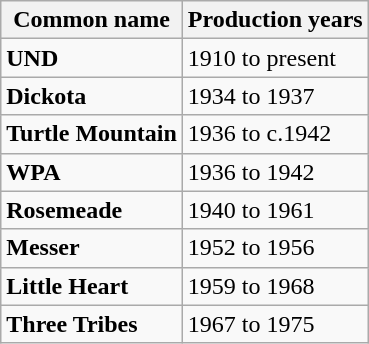<table class="wikitable" align="right">
<tr>
<th>Common name</th>
<th>Production years</th>
</tr>
<tr>
<td><strong>UND</strong></td>
<td>1910 to present</td>
</tr>
<tr>
<td><strong>Dickota</strong></td>
<td>1934 to 1937</td>
</tr>
<tr>
<td><strong>Turtle Mountain</strong></td>
<td>1936 to c.1942</td>
</tr>
<tr>
<td><strong>WPA</strong></td>
<td>1936 to 1942</td>
</tr>
<tr>
<td><strong>Rosemeade</strong></td>
<td>1940 to 1961</td>
</tr>
<tr>
<td><strong>Messer</strong></td>
<td>1952 to 1956</td>
</tr>
<tr>
<td><strong>Little Heart</strong></td>
<td>1959 to 1968</td>
</tr>
<tr>
<td><strong>Three Tribes</strong></td>
<td>1967 to 1975</td>
</tr>
</table>
